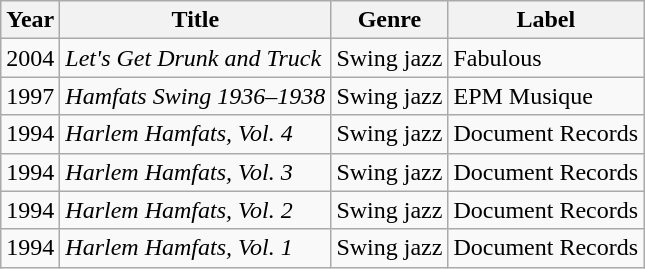<table class="wikitable">
<tr>
<th>Year</th>
<th>Title</th>
<th>Genre</th>
<th>Label</th>
</tr>
<tr>
<td>2004</td>
<td><em>Let's Get Drunk and Truck</em></td>
<td>Swing jazz</td>
<td>Fabulous</td>
</tr>
<tr>
<td>1997</td>
<td><em>Hamfats Swing 1936–1938</em></td>
<td>Swing jazz</td>
<td>EPM Musique</td>
</tr>
<tr>
<td>1994</td>
<td><em>Harlem Hamfats, Vol. 4</em></td>
<td>Swing jazz</td>
<td>Document Records</td>
</tr>
<tr>
<td>1994</td>
<td><em>Harlem Hamfats, Vol. 3</em></td>
<td>Swing jazz</td>
<td>Document Records</td>
</tr>
<tr>
<td>1994</td>
<td><em>Harlem Hamfats, Vol. 2</em></td>
<td>Swing jazz</td>
<td>Document Records</td>
</tr>
<tr>
<td>1994</td>
<td><em>Harlem Hamfats, Vol. 1</em></td>
<td>Swing jazz</td>
<td>Document Records</td>
</tr>
</table>
